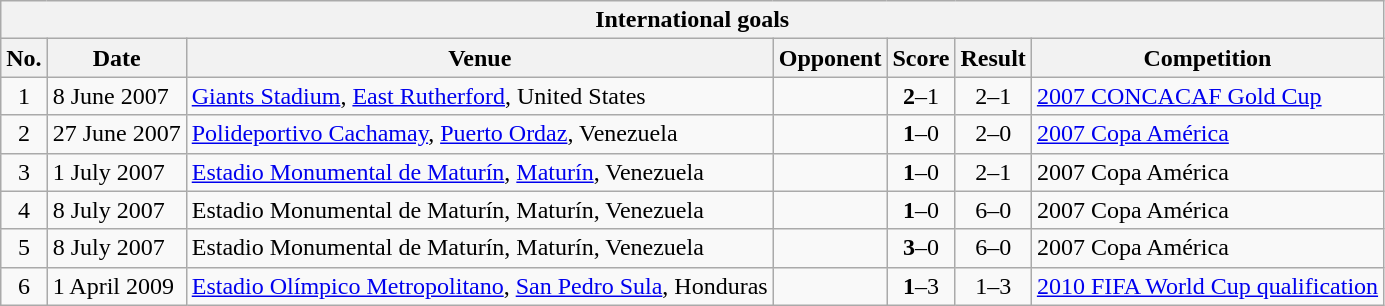<table class="wikitable">
<tr>
<th colspan="7">International goals</th>
</tr>
<tr>
<th>No.</th>
<th>Date</th>
<th>Venue</th>
<th>Opponent</th>
<th>Score</th>
<th>Result</th>
<th>Competition</th>
</tr>
<tr>
<td style="text-align:center">1</td>
<td>8 June 2007</td>
<td><a href='#'>Giants Stadium</a>, <a href='#'>East Rutherford</a>, United States</td>
<td></td>
<td style="text-align:center"><strong>2</strong>–1</td>
<td style="text-align:center">2–1</td>
<td><a href='#'>2007 CONCACAF Gold Cup</a></td>
</tr>
<tr>
<td style="text-align:center">2</td>
<td>27 June 2007</td>
<td><a href='#'>Polideportivo Cachamay</a>, <a href='#'>Puerto Ordaz</a>, Venezuela</td>
<td></td>
<td style="text-align:center"><strong>1</strong>–0</td>
<td style="text-align:center">2–0</td>
<td><a href='#'>2007 Copa América</a></td>
</tr>
<tr>
<td style="text-align:center">3</td>
<td>1 July 2007</td>
<td><a href='#'>Estadio Monumental de Maturín</a>, <a href='#'>Maturín</a>, Venezuela</td>
<td></td>
<td style="text-align:center"><strong>1</strong>–0</td>
<td style="text-align:center">2–1</td>
<td>2007 Copa América</td>
</tr>
<tr>
<td style="text-align:center">4</td>
<td>8 July 2007</td>
<td>Estadio Monumental de Maturín, Maturín, Venezuela</td>
<td></td>
<td style="text-align:center"><strong>1</strong>–0</td>
<td style="text-align:center">6–0</td>
<td>2007 Copa América</td>
</tr>
<tr>
<td style="text-align:center">5</td>
<td>8 July 2007</td>
<td>Estadio Monumental de Maturín, Maturín, Venezuela</td>
<td></td>
<td style="text-align:center"><strong>3</strong>–0</td>
<td style="text-align:center">6–0</td>
<td>2007 Copa América</td>
</tr>
<tr>
<td style="text-align:center">6</td>
<td>1 April 2009</td>
<td><a href='#'>Estadio Olímpico Metropolitano</a>, <a href='#'>San Pedro Sula</a>, Honduras</td>
<td></td>
<td style="text-align:center"><strong>1</strong>–3</td>
<td style="text-align:center">1–3</td>
<td><a href='#'>2010 FIFA World Cup qualification</a></td>
</tr>
</table>
